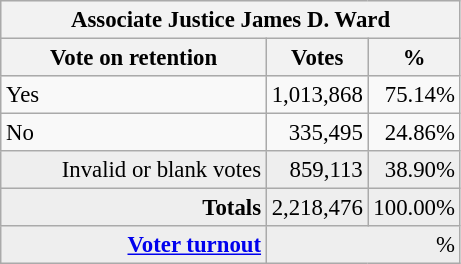<table class="wikitable" style="font-size: 95%;">
<tr style="background-color:#E9E9E9">
<th colspan=7>Associate Justice James D. Ward</th>
</tr>
<tr style="background-color:#E9E9E9">
<th style="width: 170px">Vote on retention</th>
<th style="width: 50px">Votes</th>
<th style="width: 40px">%</th>
</tr>
<tr>
<td>Yes</td>
<td align="right">1,013,868</td>
<td align="right">75.14%</td>
</tr>
<tr>
<td>No</td>
<td align="right">335,495</td>
<td align="right">24.86%</td>
</tr>
<tr style="background-color:#EEEEEE">
<td align="right">Invalid or blank votes</td>
<td align="right">859,113</td>
<td align="right">38.90%</td>
</tr>
<tr style="background-color:#EEEEEE">
<td colspan="1" align="right"><strong>Totals</strong></td>
<td align="right">2,218,476</td>
<td align="right">100.00%</td>
</tr>
<tr style="background-color:#EEEEEE">
<td align="right"><strong><a href='#'>Voter turnout</a></strong></td>
<td colspan="2" align="right">%</td>
</tr>
</table>
